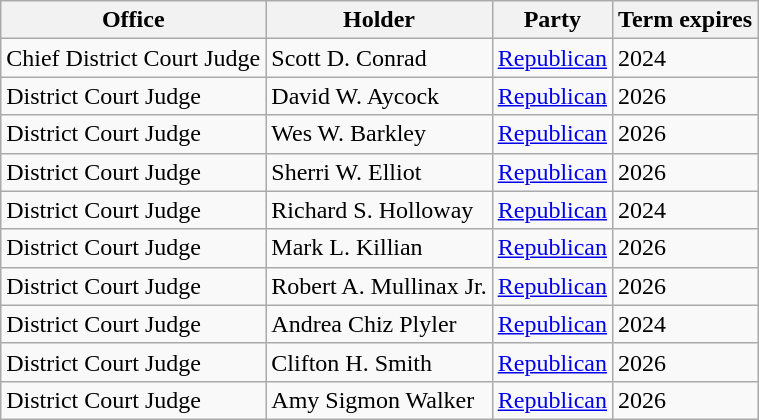<table class="wikitable">
<tr>
<th>Office</th>
<th>Holder</th>
<th>Party</th>
<th>Term expires</th>
</tr>
<tr>
<td>Chief District Court Judge</td>
<td>Scott D. Conrad</td>
<td><a href='#'>Republican</a></td>
<td>2024</td>
</tr>
<tr>
<td>District Court Judge</td>
<td>David W. Aycock</td>
<td><a href='#'>Republican</a></td>
<td>2026</td>
</tr>
<tr>
<td>District Court Judge</td>
<td>Wes W. Barkley</td>
<td><a href='#'>Republican</a></td>
<td>2026</td>
</tr>
<tr>
<td>District Court Judge</td>
<td>Sherri W. Elliot</td>
<td><a href='#'>Republican</a></td>
<td>2026</td>
</tr>
<tr>
<td>District Court Judge</td>
<td>Richard S. Holloway</td>
<td><a href='#'>Republican</a></td>
<td>2024</td>
</tr>
<tr>
<td>District Court Judge</td>
<td>Mark L. Killian</td>
<td><a href='#'>Republican</a></td>
<td>2026</td>
</tr>
<tr>
<td>District Court Judge</td>
<td>Robert A. Mullinax Jr.</td>
<td><a href='#'>Republican</a></td>
<td>2026</td>
</tr>
<tr>
<td>District Court Judge</td>
<td>Andrea Chiz Plyler</td>
<td><a href='#'>Republican</a></td>
<td>2024</td>
</tr>
<tr>
<td>District Court Judge</td>
<td>Clifton H. Smith</td>
<td><a href='#'>Republican</a></td>
<td>2026</td>
</tr>
<tr>
<td>District Court Judge</td>
<td>Amy Sigmon Walker</td>
<td><a href='#'>Republican</a></td>
<td>2026</td>
</tr>
</table>
